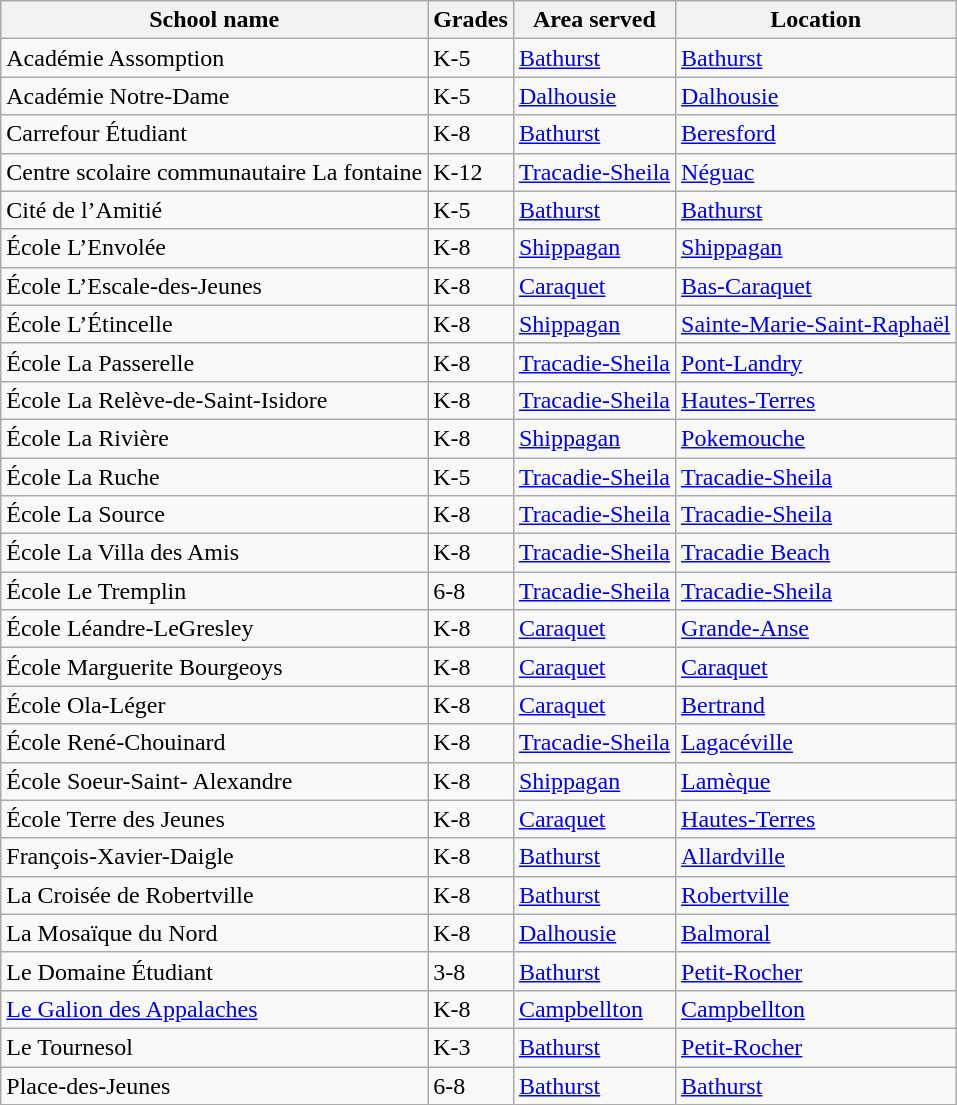<table class="wikitable plainrowheaders">
<tr>
<th>School name</th>
<th>Grades</th>
<th>Area served</th>
<th>Location</th>
</tr>
<tr>
<td>Académie Assomption</td>
<td>K-5</td>
<td><a href='#'>Bathurst</a></td>
<td><a href='#'>Bathurst</a></td>
</tr>
<tr>
<td>Académie Notre-Dame</td>
<td>K-5</td>
<td><a href='#'>Dalhousie</a></td>
<td><a href='#'>Dalhousie</a></td>
</tr>
<tr>
<td>Carrefour Étudiant</td>
<td>K-8</td>
<td><a href='#'>Bathurst</a></td>
<td><a href='#'>Beresford</a></td>
</tr>
<tr>
<td>Centre scolaire communautaire La fontaine</td>
<td>K-12</td>
<td><a href='#'>Tracadie-Sheila</a></td>
<td><a href='#'>Néguac</a></td>
</tr>
<tr>
<td>Cité de l’Amitié</td>
<td>K-5</td>
<td><a href='#'>Bathurst</a></td>
<td><a href='#'>Bathurst</a></td>
</tr>
<tr>
<td>École L’Envolée</td>
<td>K-8</td>
<td><a href='#'>Shippagan</a></td>
<td><a href='#'>Shippagan</a></td>
</tr>
<tr>
<td>École L’Escale-des-Jeunes</td>
<td>K-8</td>
<td><a href='#'>Caraquet</a></td>
<td><a href='#'>Bas-Caraquet</a></td>
</tr>
<tr>
<td>École L’Étincelle</td>
<td>K-8</td>
<td><a href='#'>Shippagan</a></td>
<td><a href='#'>Sainte-Marie-Saint-Raphaël</a></td>
</tr>
<tr>
<td>École La Passerelle</td>
<td>K-8</td>
<td><a href='#'>Tracadie-Sheila</a></td>
<td><a href='#'>Pont-Landry</a></td>
</tr>
<tr>
<td>École La Relève-de-Saint-Isidore</td>
<td>K-8</td>
<td><a href='#'>Tracadie-Sheila</a></td>
<td><a href='#'>Hautes-Terres</a></td>
</tr>
<tr>
<td>École La Rivière</td>
<td>K-8</td>
<td><a href='#'>Shippagan</a></td>
<td><a href='#'>Pokemouche</a></td>
</tr>
<tr>
<td>École La Ruche</td>
<td>K-5</td>
<td><a href='#'>Tracadie-Sheila</a></td>
<td><a href='#'>Tracadie-Sheila</a></td>
</tr>
<tr>
<td>École La Source</td>
<td>K-8</td>
<td><a href='#'>Tracadie-Sheila</a></td>
<td><a href='#'>Tracadie-Sheila</a></td>
</tr>
<tr>
<td>École La Villa des Amis</td>
<td>K-8</td>
<td><a href='#'>Tracadie-Sheila</a></td>
<td><a href='#'>Tracadie Beach</a></td>
</tr>
<tr>
<td>École Le Tremplin</td>
<td>6-8</td>
<td><a href='#'>Tracadie-Sheila</a></td>
<td><a href='#'>Tracadie-Sheila</a></td>
</tr>
<tr>
<td>École Léandre-LeGresley</td>
<td>K-8</td>
<td><a href='#'>Caraquet</a></td>
<td><a href='#'>Grande-Anse</a></td>
</tr>
<tr>
<td>École Marguerite Bourgeoys</td>
<td>K-8</td>
<td><a href='#'>Caraquet</a></td>
<td><a href='#'>Caraquet</a></td>
</tr>
<tr>
<td>École Ola-Léger</td>
<td>K-8</td>
<td><a href='#'>Caraquet</a></td>
<td><a href='#'>Bertrand</a></td>
</tr>
<tr>
<td>École René-Chouinard</td>
<td>K-8</td>
<td><a href='#'>Tracadie-Sheila</a></td>
<td><a href='#'>Lagacéville</a></td>
</tr>
<tr>
<td>École Soeur-Saint- Alexandre</td>
<td>K-8</td>
<td><a href='#'>Shippagan</a></td>
<td><a href='#'>Lamèque</a></td>
</tr>
<tr>
<td>École Terre des Jeunes</td>
<td>K-8</td>
<td><a href='#'>Caraquet</a></td>
<td><a href='#'>Hautes-Terres</a></td>
</tr>
<tr>
<td>François-Xavier-Daigle</td>
<td>K-8</td>
<td><a href='#'>Bathurst</a></td>
<td><a href='#'>Allardville</a></td>
</tr>
<tr>
<td>La Croisée de Robertville</td>
<td>K-8</td>
<td><a href='#'>Bathurst</a></td>
<td><a href='#'>Robertville</a></td>
</tr>
<tr>
<td>La Mosaïque du Nord</td>
<td>K-8</td>
<td><a href='#'>Dalhousie</a></td>
<td><a href='#'>Balmoral</a></td>
</tr>
<tr>
<td>Le Domaine Étudiant</td>
<td>3-8</td>
<td><a href='#'>Bathurst</a></td>
<td><a href='#'>Petit-Rocher</a></td>
</tr>
<tr>
<td><a href='#'>Le Galion des Appalaches</a></td>
<td>K-8</td>
<td><a href='#'>Campbellton</a></td>
<td><a href='#'>Campbellton</a></td>
</tr>
<tr>
<td>Le Tournesol</td>
<td>K-3</td>
<td><a href='#'>Bathurst</a></td>
<td><a href='#'>Petit-Rocher</a></td>
</tr>
<tr>
<td>Place-des-Jeunes</td>
<td>6-8</td>
<td><a href='#'>Bathurst</a></td>
<td><a href='#'>Bathurst</a></td>
</tr>
</table>
